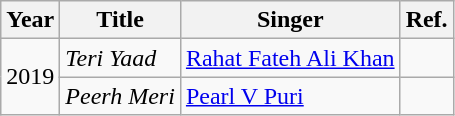<table class="wikitable sortable">
<tr>
<th>Year</th>
<th>Title</th>
<th>Singer</th>
<th class="unsortable">Ref.</th>
</tr>
<tr>
<td rowspan="2">2019</td>
<td><em>Teri Yaad</em></td>
<td><a href='#'>Rahat Fateh Ali Khan</a></td>
<td style="text-align:center;"></td>
</tr>
<tr>
<td><em>Peerh Meri</em></td>
<td><a href='#'>Pearl V Puri</a></td>
<td style="text-align:center;"></td>
</tr>
</table>
